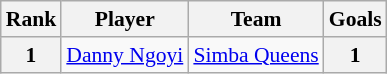<table class="wikitable" style="text-align:center; font-size:90%">
<tr>
<th>Rank</th>
<th>Player</th>
<th>Team</th>
<th>Goals</th>
</tr>
<tr>
<th rowspan=1>1</th>
<td align=left><a href='#'>Danny Ngoyi</a></td>
<td align=left><a href='#'>Simba Queens</a> </td>
<th rowspan=1>1</th>
</tr>
</table>
